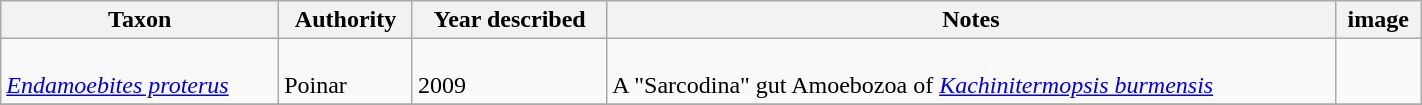<table class="wikitable sortable" align="center" width="75%">
<tr>
<th>Taxon</th>
<th>Authority</th>
<th>Year described</th>
<th>Notes</th>
<th>image</th>
</tr>
<tr>
<td><br><em><a href='#'>Endamoebites proterus</a></em></td>
<td><br>Poinar</td>
<td><br>2009</td>
<td><br>A "Sarcodina" gut Amoebozoa of <em><a href='#'>Kachinitermopsis burmensis</a></em></td>
<td><br></td>
</tr>
<tr>
</tr>
</table>
